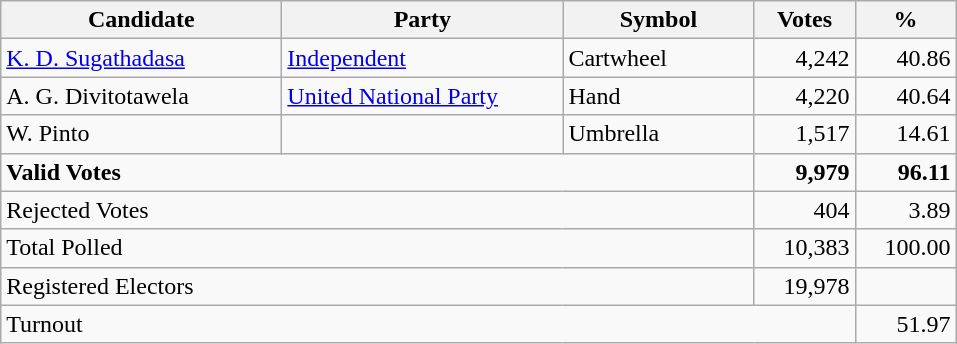<table class="wikitable" border="1" style="text-align:right;">
<tr>
<th align=left width="180">Candidate</th>
<th align=left width="180">Party</th>
<th align=left width="120">Symbol</th>
<th align=left width="60">Votes</th>
<th align=left width="60">%</th>
</tr>
<tr>
<td align=left><a href='#'>K. D. Sugathadasa</a></td>
<td align=left><a href='#'>Independent</a></td>
<td align=left>Cartwheel</td>
<td align=right>4,242</td>
<td align=right>40.86</td>
</tr>
<tr>
<td align=left>A. G. Divitotawela</td>
<td align=left><a href='#'>United National Party</a></td>
<td align=left>Hand</td>
<td align=right>4,220</td>
<td align=right>40.64</td>
</tr>
<tr>
<td align=left>W. Pinto</td>
<td align=left></td>
<td align=left>Umbrella</td>
<td align=right>1,517</td>
<td align=right>14.61</td>
</tr>
<tr>
<td align=left colspan=3><strong>Valid Votes</strong></td>
<td align=right><strong>9,979</strong></td>
<td align=right><strong>96.11</strong></td>
</tr>
<tr>
<td align=left colspan=3>Rejected Votes</td>
<td align=right>404</td>
<td align=right>3.89</td>
</tr>
<tr>
<td align=left colspan=3>Total Polled</td>
<td align=right>10,383</td>
<td align=right>100.00</td>
</tr>
<tr>
<td align=left colspan=3>Registered Electors</td>
<td align=right>19,978</td>
<td></td>
</tr>
<tr>
<td align=left colspan=4>Turnout</td>
<td align=right>51.97</td>
</tr>
</table>
